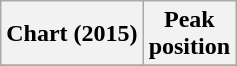<table class="wikitable sortable plainrowheaders">
<tr>
<th>Chart (2015)</th>
<th>Peak<br>position</th>
</tr>
<tr>
</tr>
</table>
